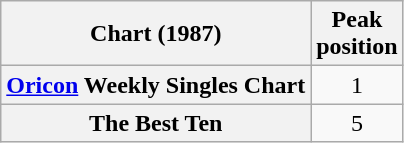<table class="wikitable plainrowheaders" style="text-align:center;">
<tr>
<th>Chart (1987)</th>
<th>Peak<br>position</th>
</tr>
<tr>
<th scope="row"><a href='#'>Oricon</a> Weekly Singles Chart</th>
<td>1</td>
</tr>
<tr>
<th scope="row">The Best Ten</th>
<td>5</td>
</tr>
</table>
